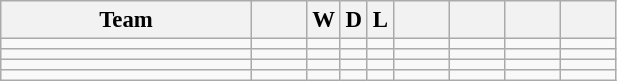<table class="wikitable" style="text-align:center; font-size:95%;">
<tr>
<th width=160>Team</th>
<th width=30></th>
<th>W</th>
<th>D</th>
<th>L</th>
<th width=30></th>
<th width=30></th>
<th width=30></th>
<th width=30></th>
</tr>
<tr>
<td align=left></td>
<td></td>
<td></td>
<td></td>
<td></td>
<td></td>
<td></td>
<td></td>
<td></td>
</tr>
<tr>
<td align=left></td>
<td></td>
<td></td>
<td></td>
<td></td>
<td></td>
<td></td>
<td></td>
<td></td>
</tr>
<tr>
<td align=left></td>
<td></td>
<td></td>
<td></td>
<td></td>
<td></td>
<td></td>
<td></td>
<td></td>
</tr>
<tr>
<td align=left></td>
<td></td>
<td></td>
<td></td>
<td></td>
<td></td>
<td></td>
<td></td>
<td></td>
</tr>
</table>
